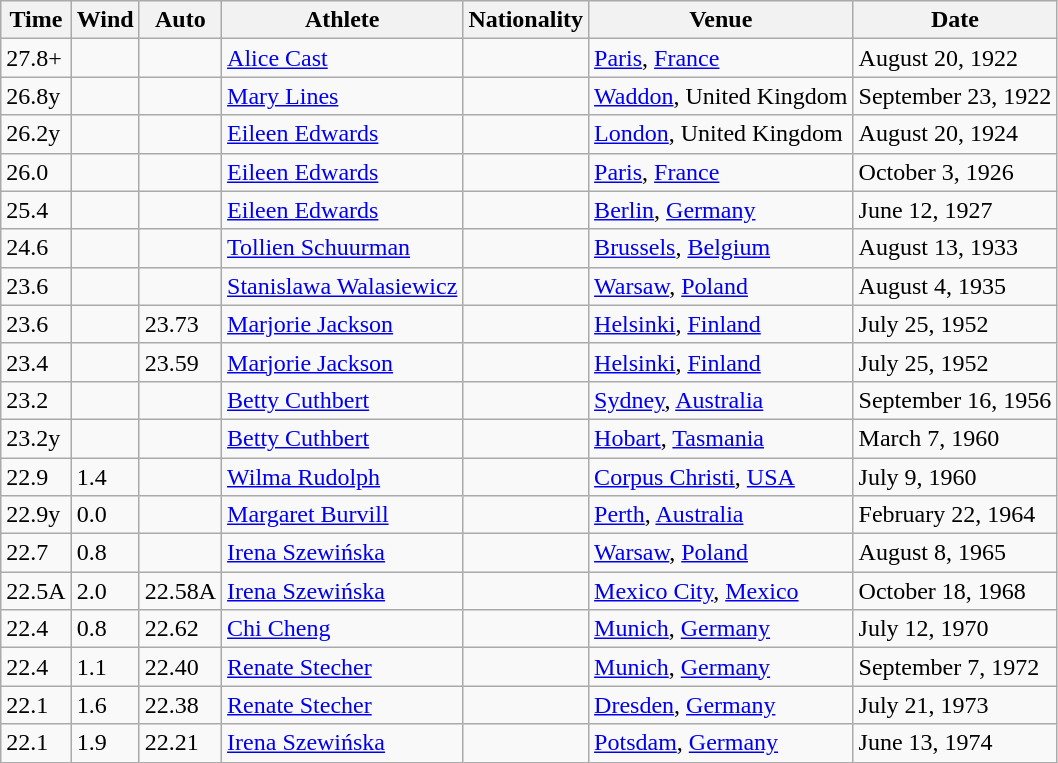<table class="wikitable" border="1">
<tr>
<th>Time</th>
<th>Wind</th>
<th>Auto</th>
<th>Athlete</th>
<th>Nationality</th>
<th>Venue</th>
<th>Date</th>
</tr>
<tr>
<td>27.8+</td>
<td></td>
<td></td>
<td><a href='#'>Alice Cast</a></td>
<td></td>
<td><a href='#'>Paris</a>, <a href='#'>France</a></td>
<td>August 20, 1922</td>
</tr>
<tr>
<td>26.8y</td>
<td></td>
<td></td>
<td><a href='#'>Mary Lines</a></td>
<td></td>
<td><a href='#'>Waddon</a>, United Kingdom</td>
<td>September 23, 1922</td>
</tr>
<tr>
<td>26.2y</td>
<td></td>
<td></td>
<td><a href='#'>Eileen Edwards</a></td>
<td></td>
<td><a href='#'>London</a>, United Kingdom</td>
<td>August 20, 1924</td>
</tr>
<tr>
<td>26.0</td>
<td></td>
<td></td>
<td><a href='#'>Eileen Edwards</a></td>
<td></td>
<td><a href='#'>Paris</a>, <a href='#'>France</a></td>
<td>October 3, 1926</td>
</tr>
<tr>
<td>25.4</td>
<td></td>
<td></td>
<td><a href='#'>Eileen Edwards</a></td>
<td></td>
<td><a href='#'>Berlin</a>, <a href='#'>Germany</a></td>
<td>June 12, 1927</td>
</tr>
<tr>
<td>24.6</td>
<td></td>
<td></td>
<td><a href='#'>Tollien Schuurman</a></td>
<td></td>
<td><a href='#'>Brussels</a>, <a href='#'>Belgium</a></td>
<td>August 13, 1933</td>
</tr>
<tr>
<td>23.6</td>
<td></td>
<td></td>
<td><a href='#'>Stanislawa Walasiewicz</a></td>
<td></td>
<td><a href='#'>Warsaw</a>, <a href='#'>Poland</a></td>
<td>August 4, 1935</td>
</tr>
<tr>
<td>23.6</td>
<td></td>
<td>23.73</td>
<td><a href='#'>Marjorie Jackson</a></td>
<td></td>
<td><a href='#'>Helsinki</a>, <a href='#'>Finland</a></td>
<td>July 25, 1952</td>
</tr>
<tr>
<td>23.4</td>
<td></td>
<td>23.59</td>
<td><a href='#'>Marjorie Jackson</a></td>
<td></td>
<td><a href='#'>Helsinki</a>, <a href='#'>Finland</a></td>
<td>July 25, 1952</td>
</tr>
<tr>
<td>23.2</td>
<td></td>
<td></td>
<td><a href='#'>Betty Cuthbert</a></td>
<td></td>
<td><a href='#'>Sydney</a>, <a href='#'>Australia</a></td>
<td>September 16, 1956</td>
</tr>
<tr>
<td>23.2y</td>
<td></td>
<td></td>
<td><a href='#'>Betty Cuthbert</a></td>
<td></td>
<td><a href='#'>Hobart</a>, <a href='#'>Tasmania</a></td>
<td>March 7, 1960</td>
</tr>
<tr>
<td>22.9</td>
<td>1.4</td>
<td></td>
<td><a href='#'>Wilma Rudolph</a></td>
<td></td>
<td><a href='#'>Corpus Christi</a>, <a href='#'>USA</a></td>
<td>July 9, 1960</td>
</tr>
<tr>
<td>22.9y</td>
<td>0.0</td>
<td></td>
<td><a href='#'>Margaret Burvill</a></td>
<td></td>
<td><a href='#'>Perth</a>, <a href='#'>Australia</a></td>
<td>February 22, 1964</td>
</tr>
<tr>
<td>22.7</td>
<td>0.8</td>
<td></td>
<td><a href='#'>Irena Szewińska</a></td>
<td></td>
<td><a href='#'>Warsaw</a>, <a href='#'>Poland</a></td>
<td>August 8, 1965</td>
</tr>
<tr>
<td>22.5A</td>
<td>2.0</td>
<td>22.58A</td>
<td><a href='#'>Irena Szewińska</a></td>
<td></td>
<td><a href='#'>Mexico City</a>, <a href='#'>Mexico</a></td>
<td>October 18, 1968</td>
</tr>
<tr>
<td>22.4</td>
<td>0.8</td>
<td>22.62</td>
<td><a href='#'>Chi Cheng</a></td>
<td></td>
<td><a href='#'>Munich</a>, <a href='#'>Germany</a></td>
<td>July 12, 1970</td>
</tr>
<tr>
<td>22.4</td>
<td>1.1</td>
<td>22.40</td>
<td><a href='#'>Renate Stecher</a></td>
<td></td>
<td><a href='#'>Munich</a>, <a href='#'>Germany</a></td>
<td>September 7, 1972</td>
</tr>
<tr>
<td>22.1</td>
<td>1.6</td>
<td>22.38</td>
<td><a href='#'>Renate Stecher</a></td>
<td></td>
<td><a href='#'>Dresden</a>, <a href='#'>Germany</a></td>
<td>July 21, 1973</td>
</tr>
<tr>
<td>22.1</td>
<td>1.9</td>
<td>22.21</td>
<td><a href='#'>Irena Szewińska</a></td>
<td></td>
<td><a href='#'>Potsdam</a>, <a href='#'>Germany</a></td>
<td>June 13, 1974</td>
</tr>
</table>
